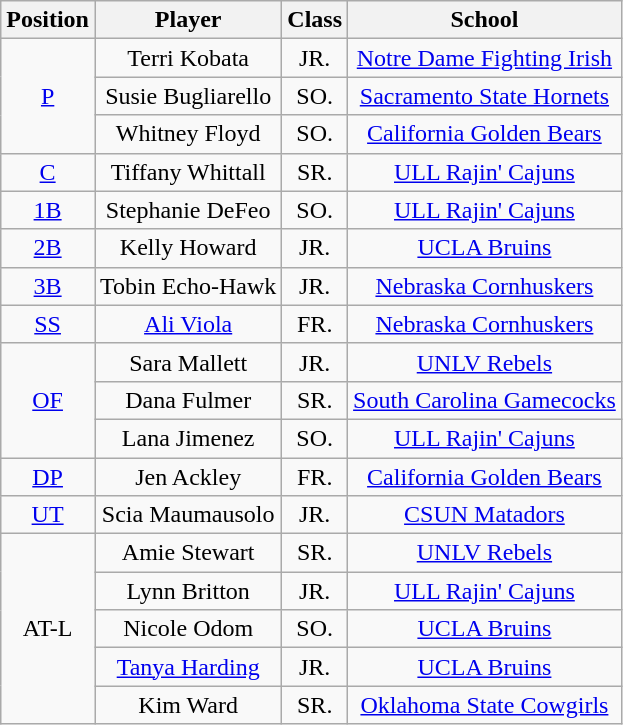<table class="wikitable">
<tr>
<th>Position</th>
<th>Player</th>
<th>Class</th>
<th>School</th>
</tr>
<tr align=center>
<td rowspan=3><a href='#'>P</a></td>
<td>Terri Kobata</td>
<td>JR.</td>
<td><a href='#'>Notre Dame Fighting Irish</a></td>
</tr>
<tr align=center>
<td>Susie Bugliarello</td>
<td>SO.</td>
<td><a href='#'>Sacramento State Hornets</a></td>
</tr>
<tr align=center>
<td>Whitney Floyd</td>
<td>SO.</td>
<td><a href='#'>California Golden Bears</a></td>
</tr>
<tr align=center>
<td rowspan=1><a href='#'>C</a></td>
<td>Tiffany Whittall</td>
<td>SR.</td>
<td><a href='#'>ULL Rajin' Cajuns</a></td>
</tr>
<tr align=center>
<td rowspan=1><a href='#'>1B</a></td>
<td>Stephanie DeFeo</td>
<td>SO.</td>
<td><a href='#'>ULL Rajin' Cajuns</a></td>
</tr>
<tr align=center>
<td rowspan=1><a href='#'>2B</a></td>
<td>Kelly Howard</td>
<td>JR.</td>
<td><a href='#'>UCLA Bruins</a></td>
</tr>
<tr align=center>
<td rowspan=1><a href='#'>3B</a></td>
<td>Tobin Echo-Hawk</td>
<td>JR.</td>
<td><a href='#'>Nebraska Cornhuskers</a></td>
</tr>
<tr align=center>
<td rowspan=1><a href='#'>SS</a></td>
<td><a href='#'>Ali Viola</a></td>
<td>FR.</td>
<td><a href='#'>Nebraska Cornhuskers</a></td>
</tr>
<tr align=center>
<td rowspan=3><a href='#'>OF</a></td>
<td>Sara Mallett</td>
<td>JR.</td>
<td><a href='#'>UNLV Rebels</a></td>
</tr>
<tr align=center>
<td>Dana Fulmer</td>
<td>SR.</td>
<td><a href='#'>South Carolina Gamecocks</a></td>
</tr>
<tr align=center>
<td>Lana Jimenez</td>
<td>SO.</td>
<td><a href='#'>ULL Rajin' Cajuns</a></td>
</tr>
<tr align=center>
<td rowspan=1><a href='#'>DP</a></td>
<td>Jen Ackley</td>
<td>FR.</td>
<td><a href='#'>California Golden Bears</a></td>
</tr>
<tr align=center>
<td rowspan=1><a href='#'>UT</a></td>
<td>Scia Maumausolo</td>
<td>JR.</td>
<td><a href='#'>CSUN Matadors</a></td>
</tr>
<tr align=center>
<td rowspan=5>AT-L</td>
<td>Amie Stewart</td>
<td>SR.</td>
<td><a href='#'>UNLV Rebels</a></td>
</tr>
<tr align=center>
<td>Lynn Britton</td>
<td>JR.</td>
<td><a href='#'>ULL Rajin' Cajuns</a></td>
</tr>
<tr align=center>
<td>Nicole Odom</td>
<td>SO.</td>
<td><a href='#'>UCLA Bruins</a></td>
</tr>
<tr align=center>
<td><a href='#'>Tanya Harding</a></td>
<td>JR.</td>
<td><a href='#'>UCLA Bruins</a></td>
</tr>
<tr align=center>
<td>Kim Ward</td>
<td>SR.</td>
<td><a href='#'>Oklahoma State Cowgirls</a></td>
</tr>
</table>
